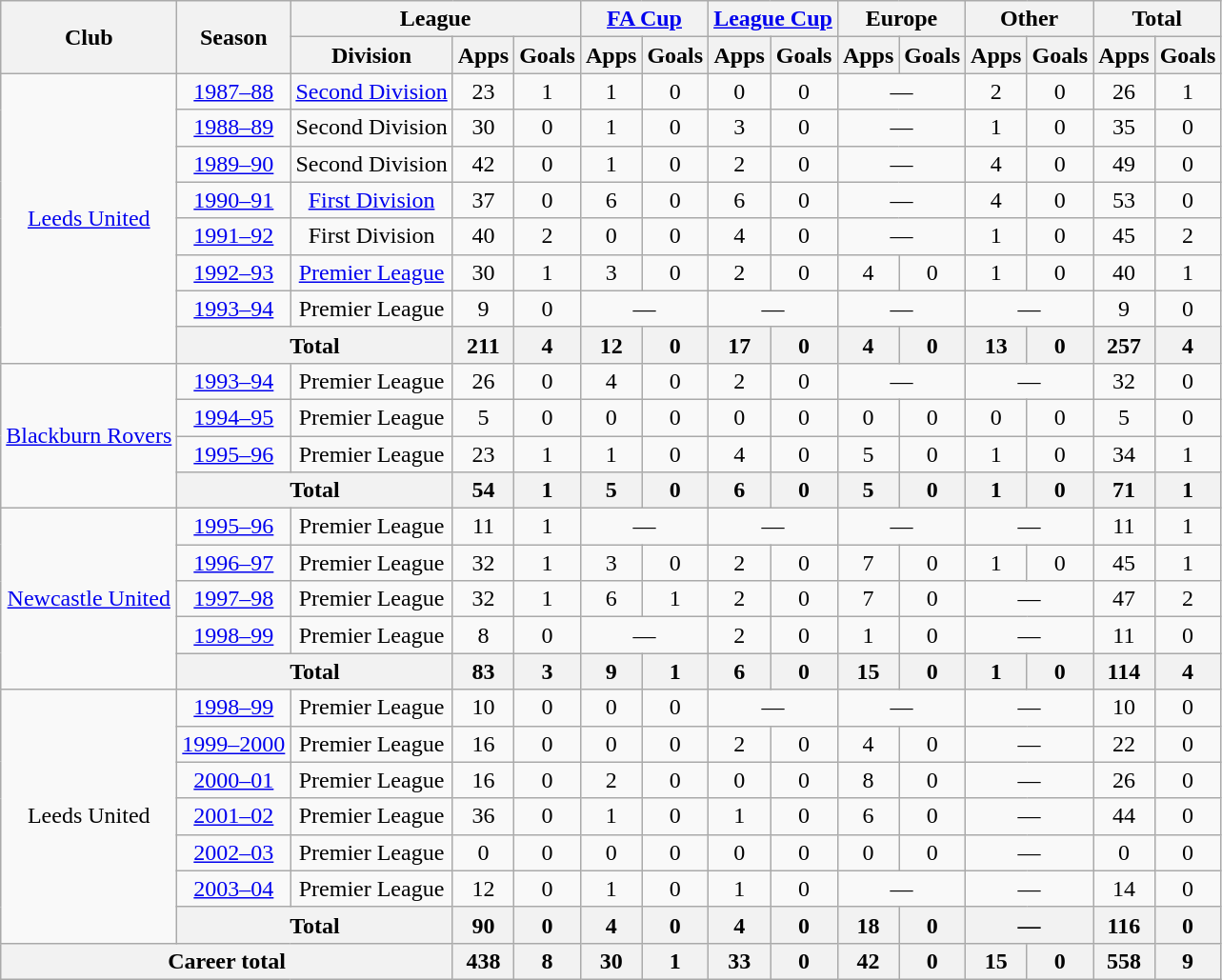<table class="wikitable" style="text-align:center">
<tr>
<th rowspan="2">Club</th>
<th rowspan="2">Season</th>
<th colspan="3">League</th>
<th colspan="2"><a href='#'>FA Cup</a></th>
<th colspan="2"><a href='#'>League Cup</a></th>
<th colspan="2">Europe</th>
<th colspan="2">Other</th>
<th colspan="2">Total</th>
</tr>
<tr>
<th>Division</th>
<th>Apps</th>
<th>Goals</th>
<th>Apps</th>
<th>Goals</th>
<th>Apps</th>
<th>Goals</th>
<th>Apps</th>
<th>Goals</th>
<th>Apps</th>
<th>Goals</th>
<th>Apps</th>
<th>Goals</th>
</tr>
<tr>
<td rowspan="8"><a href='#'>Leeds United</a></td>
<td><a href='#'>1987–88</a></td>
<td><a href='#'>Second Division</a></td>
<td>23</td>
<td>1</td>
<td>1</td>
<td>0</td>
<td>0</td>
<td>0</td>
<td colspan="2">—</td>
<td>2</td>
<td>0</td>
<td>26</td>
<td>1</td>
</tr>
<tr>
<td><a href='#'>1988–89</a></td>
<td>Second Division</td>
<td>30</td>
<td>0</td>
<td>1</td>
<td>0</td>
<td>3</td>
<td>0</td>
<td colspan="2">—</td>
<td>1</td>
<td>0</td>
<td>35</td>
<td>0</td>
</tr>
<tr>
<td><a href='#'>1989–90</a></td>
<td>Second Division</td>
<td>42</td>
<td>0</td>
<td>1</td>
<td>0</td>
<td>2</td>
<td>0</td>
<td colspan="2">—</td>
<td>4</td>
<td>0</td>
<td>49</td>
<td>0</td>
</tr>
<tr>
<td><a href='#'>1990–91</a></td>
<td><a href='#'>First Division</a></td>
<td>37</td>
<td>0</td>
<td>6</td>
<td>0</td>
<td>6</td>
<td>0</td>
<td colspan="2">—</td>
<td>4</td>
<td>0</td>
<td>53</td>
<td>0</td>
</tr>
<tr>
<td><a href='#'>1991–92</a></td>
<td>First Division</td>
<td>40</td>
<td>2</td>
<td>0</td>
<td>0</td>
<td>4</td>
<td>0</td>
<td colspan="2">—</td>
<td>1</td>
<td>0</td>
<td>45</td>
<td>2</td>
</tr>
<tr>
<td><a href='#'>1992–93</a></td>
<td><a href='#'>Premier League</a></td>
<td>30</td>
<td>1</td>
<td>3</td>
<td>0</td>
<td>2</td>
<td>0</td>
<td>4</td>
<td>0</td>
<td>1</td>
<td>0</td>
<td>40</td>
<td>1</td>
</tr>
<tr>
<td><a href='#'>1993–94</a></td>
<td>Premier League</td>
<td>9</td>
<td>0</td>
<td colspan="2">—</td>
<td colspan="2">—</td>
<td colspan="2">—</td>
<td colspan="2">—</td>
<td>9</td>
<td>0</td>
</tr>
<tr>
<th colspan="2">Total</th>
<th>211</th>
<th>4</th>
<th>12</th>
<th>0</th>
<th>17</th>
<th>0</th>
<th>4</th>
<th>0</th>
<th>13</th>
<th>0</th>
<th>257</th>
<th>4</th>
</tr>
<tr>
<td rowspan="4"><a href='#'>Blackburn Rovers</a></td>
<td><a href='#'>1993–94</a></td>
<td>Premier League</td>
<td>26</td>
<td>0</td>
<td>4</td>
<td>0</td>
<td>2</td>
<td>0</td>
<td colspan="2">—</td>
<td colspan="2">—</td>
<td>32</td>
<td>0</td>
</tr>
<tr>
<td><a href='#'>1994–95</a></td>
<td>Premier League</td>
<td>5</td>
<td>0</td>
<td>0</td>
<td>0</td>
<td>0</td>
<td>0</td>
<td>0</td>
<td>0</td>
<td>0</td>
<td>0</td>
<td>5</td>
<td>0</td>
</tr>
<tr>
<td><a href='#'>1995–96</a></td>
<td>Premier League</td>
<td>23</td>
<td>1</td>
<td>1</td>
<td>0</td>
<td>4</td>
<td>0</td>
<td>5</td>
<td>0</td>
<td>1</td>
<td>0</td>
<td>34</td>
<td>1</td>
</tr>
<tr>
<th colspan="2">Total</th>
<th>54</th>
<th>1</th>
<th>5</th>
<th>0</th>
<th>6</th>
<th>0</th>
<th>5</th>
<th>0</th>
<th>1</th>
<th>0</th>
<th>71</th>
<th>1</th>
</tr>
<tr>
<td rowspan="5"><a href='#'>Newcastle United</a></td>
<td><a href='#'>1995–96</a></td>
<td>Premier League</td>
<td>11</td>
<td>1</td>
<td colspan="2">—</td>
<td colspan="2">—</td>
<td colspan="2">—</td>
<td colspan="2">—</td>
<td>11</td>
<td>1</td>
</tr>
<tr>
<td><a href='#'>1996–97</a></td>
<td>Premier League</td>
<td>32</td>
<td>1</td>
<td>3</td>
<td>0</td>
<td>2</td>
<td>0</td>
<td>7</td>
<td>0</td>
<td>1</td>
<td>0</td>
<td>45</td>
<td>1</td>
</tr>
<tr>
<td><a href='#'>1997–98</a></td>
<td>Premier League</td>
<td>32</td>
<td>1</td>
<td>6</td>
<td>1</td>
<td>2</td>
<td>0</td>
<td>7</td>
<td>0</td>
<td colspan="2">—</td>
<td>47</td>
<td>2</td>
</tr>
<tr>
<td><a href='#'>1998–99</a></td>
<td>Premier League</td>
<td>8</td>
<td>0</td>
<td colspan="2">—</td>
<td>2</td>
<td>0</td>
<td>1</td>
<td>0</td>
<td colspan="2">—</td>
<td>11</td>
<td>0</td>
</tr>
<tr>
<th colspan="2">Total</th>
<th>83</th>
<th>3</th>
<th>9</th>
<th>1</th>
<th>6</th>
<th>0</th>
<th>15</th>
<th>0</th>
<th>1</th>
<th>0</th>
<th>114</th>
<th>4</th>
</tr>
<tr>
<td rowspan="7">Leeds United</td>
<td><a href='#'>1998–99</a></td>
<td>Premier League</td>
<td>10</td>
<td>0</td>
<td>0</td>
<td>0</td>
<td colspan="2">—</td>
<td colspan="2">—</td>
<td colspan="2">—</td>
<td>10</td>
<td>0</td>
</tr>
<tr>
<td><a href='#'>1999–2000</a></td>
<td>Premier League</td>
<td>16</td>
<td>0</td>
<td>0</td>
<td>0</td>
<td>2</td>
<td>0</td>
<td>4</td>
<td>0</td>
<td colspan="2">—</td>
<td>22</td>
<td>0</td>
</tr>
<tr>
<td><a href='#'>2000–01</a></td>
<td>Premier League</td>
<td>16</td>
<td>0</td>
<td>2</td>
<td>0</td>
<td>0</td>
<td>0</td>
<td>8</td>
<td>0</td>
<td colspan="2">—</td>
<td>26</td>
<td>0</td>
</tr>
<tr>
<td><a href='#'>2001–02</a></td>
<td>Premier League</td>
<td>36</td>
<td>0</td>
<td>1</td>
<td>0</td>
<td>1</td>
<td>0</td>
<td>6</td>
<td>0</td>
<td colspan="2">—</td>
<td>44</td>
<td>0</td>
</tr>
<tr>
<td><a href='#'>2002–03</a></td>
<td>Premier League</td>
<td>0</td>
<td>0</td>
<td>0</td>
<td>0</td>
<td>0</td>
<td>0</td>
<td>0</td>
<td>0</td>
<td colspan="2">—</td>
<td>0</td>
<td>0</td>
</tr>
<tr>
<td><a href='#'>2003–04</a></td>
<td>Premier League</td>
<td>12</td>
<td>0</td>
<td>1</td>
<td>0</td>
<td>1</td>
<td>0</td>
<td colspan="2">—</td>
<td colspan="2">—</td>
<td>14</td>
<td>0</td>
</tr>
<tr>
<th colspan="2">Total</th>
<th>90</th>
<th>0</th>
<th>4</th>
<th>0</th>
<th>4</th>
<th>0</th>
<th>18</th>
<th>0</th>
<th colspan="2">—</th>
<th>116</th>
<th>0</th>
</tr>
<tr>
<th colspan="3">Career total</th>
<th>438</th>
<th>8</th>
<th>30</th>
<th>1</th>
<th>33</th>
<th>0</th>
<th>42</th>
<th>0</th>
<th>15</th>
<th>0</th>
<th>558</th>
<th>9</th>
</tr>
</table>
